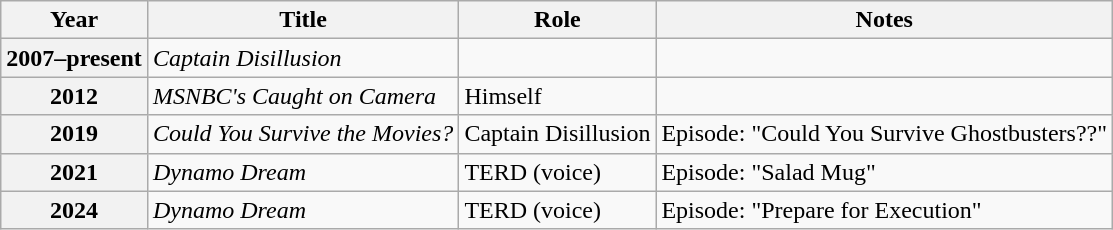<table class="wikitable plainrowheaders">
<tr>
<th scope="col">Year</th>
<th scope="col">Title</th>
<th scope="col">Role</th>
<th scope="col">Notes</th>
</tr>
<tr>
<th scope="row">2007–present</th>
<td><em>Captain Disillusion</em></td>
<td></td>
<td></td>
</tr>
<tr>
<th scope="row">2012</th>
<td><em>MSNBC's Caught on Camera</em></td>
<td>Himself</td>
<td></td>
</tr>
<tr>
<th scope="row">2019</th>
<td><em>Could You Survive the Movies?</em></td>
<td>Captain Disillusion</td>
<td>Episode: "Could You Survive Ghostbusters??"</td>
</tr>
<tr>
<th scope="row">2021</th>
<td><em>Dynamo Dream</em></td>
<td>TERD (voice)</td>
<td>Episode: "Salad Mug"</td>
</tr>
<tr>
<th scope="row">2024</th>
<td><em>Dynamo Dream</em></td>
<td>TERD (voice)</td>
<td>Episode: "Prepare for Execution"</td>
</tr>
</table>
